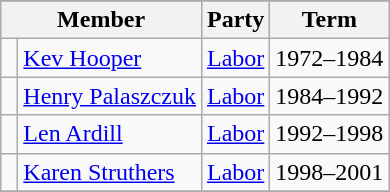<table class="wikitable">
<tr>
</tr>
<tr>
<th colspan="2">Member</th>
<th>Party</th>
<th>Term</th>
</tr>
<tr>
<td> </td>
<td><a href='#'>Kev Hooper</a></td>
<td><a href='#'>Labor</a></td>
<td>1972–1984</td>
</tr>
<tr>
<td> </td>
<td><a href='#'>Henry Palaszczuk</a></td>
<td><a href='#'>Labor</a></td>
<td>1984–1992</td>
</tr>
<tr>
<td> </td>
<td><a href='#'>Len Ardill</a></td>
<td><a href='#'>Labor</a></td>
<td>1992–1998</td>
</tr>
<tr>
<td> </td>
<td><a href='#'>Karen Struthers</a></td>
<td><a href='#'>Labor</a></td>
<td>1998–2001</td>
</tr>
<tr>
</tr>
</table>
